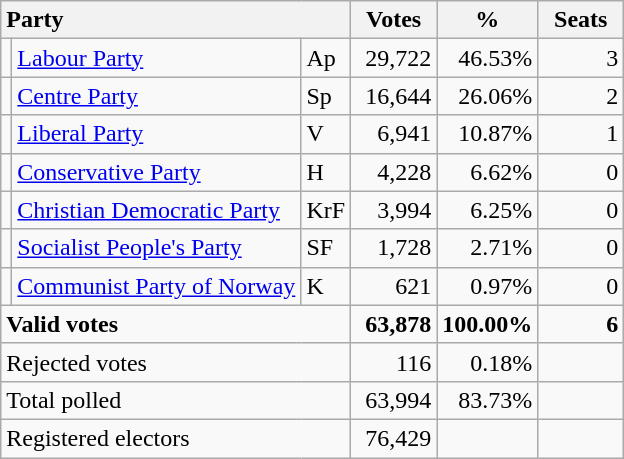<table class="wikitable" border="1" style="text-align:right;">
<tr>
<th style="text-align:left;" colspan=3>Party</th>
<th align=center width="50">Votes</th>
<th align=center width="50">%</th>
<th align=center width="50">Seats</th>
</tr>
<tr>
<td></td>
<td align=left><a href='#'>Labour Party</a></td>
<td align=left>Ap</td>
<td>29,722</td>
<td>46.53%</td>
<td>3</td>
</tr>
<tr>
<td></td>
<td align=left><a href='#'>Centre Party</a></td>
<td align=left>Sp</td>
<td>16,644</td>
<td>26.06%</td>
<td>2</td>
</tr>
<tr>
<td></td>
<td align=left><a href='#'>Liberal Party</a></td>
<td align=left>V</td>
<td>6,941</td>
<td>10.87%</td>
<td>1</td>
</tr>
<tr>
<td></td>
<td align=left><a href='#'>Conservative Party</a></td>
<td align=left>H</td>
<td>4,228</td>
<td>6.62%</td>
<td>0</td>
</tr>
<tr>
<td></td>
<td align=left><a href='#'>Christian Democratic Party</a></td>
<td align=left>KrF</td>
<td>3,994</td>
<td>6.25%</td>
<td>0</td>
</tr>
<tr>
<td></td>
<td align=left><a href='#'>Socialist People's Party</a></td>
<td align=left>SF</td>
<td>1,728</td>
<td>2.71%</td>
<td>0</td>
</tr>
<tr>
<td></td>
<td align=left><a href='#'>Communist Party of Norway</a></td>
<td align=left>K</td>
<td>621</td>
<td>0.97%</td>
<td>0</td>
</tr>
<tr style="font-weight:bold">
<td align=left colspan=3>Valid votes</td>
<td>63,878</td>
<td>100.00%</td>
<td>6</td>
</tr>
<tr>
<td align=left colspan=3>Rejected votes</td>
<td>116</td>
<td>0.18%</td>
<td></td>
</tr>
<tr>
<td align=left colspan=3>Total polled</td>
<td>63,994</td>
<td>83.73%</td>
<td></td>
</tr>
<tr>
<td align=left colspan=3>Registered electors</td>
<td>76,429</td>
<td></td>
<td></td>
</tr>
</table>
